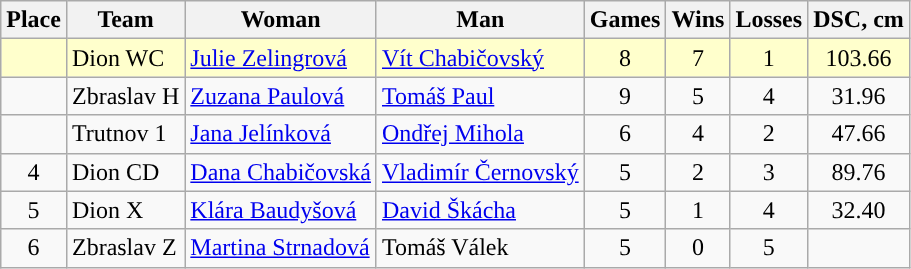<table class="wikitable" style="text-align:center;">
<tr>
<th>Place</th>
<th>Team</th>
<th>Woman</th>
<th>Man</th>
<th>Games</th>
<th>Wins</th>
<th>Losses</th>
<th>DSC, cm</th>
</tr>
<tr style="background:#ffc;">
<td></td>
<td align=left>Dion WC</td>
<td align=left><a href='#'>Julie Zelingrová</a></td>
<td align=left><a href='#'>Vít Chabičovský</a></td>
<td>8</td>
<td>7</td>
<td>1</td>
<td>103.66</td>
</tr>
<tr>
<td></td>
<td align=left>Zbraslav H</td>
<td align=left><a href='#'>Zuzana Paulová</a></td>
<td align=left><a href='#'>Tomáš Paul</a></td>
<td>9</td>
<td>5</td>
<td>4</td>
<td>31.96</td>
</tr>
<tr>
<td></td>
<td align=left>Trutnov 1</td>
<td align=left><a href='#'>Jana Jelínková</a></td>
<td align=left><a href='#'>Ondřej Mihola</a></td>
<td>6</td>
<td>4</td>
<td>2</td>
<td>47.66</td>
</tr>
<tr>
<td>4</td>
<td align=left>Dion CD</td>
<td align=left><a href='#'>Dana Chabičovská</a></td>
<td align=left><a href='#'>Vladimír Černovský</a></td>
<td>5</td>
<td>2</td>
<td>3</td>
<td>89.76</td>
</tr>
<tr>
<td>5</td>
<td align=left>Dion X</td>
<td align=left><a href='#'>Klára Baudyšová</a></td>
<td align=left><a href='#'>David Škácha</a></td>
<td>5</td>
<td>1</td>
<td>4</td>
<td>32.40</td>
</tr>
<tr>
<td>6</td>
<td align=left>Zbraslav Z</td>
<td align=left><a href='#'>Martina Strnadová</a></td>
<td align=left>Tomáš Válek</td>
<td>5</td>
<td>0</td>
<td>5</td>
<td></td>
</tr>
</table>
